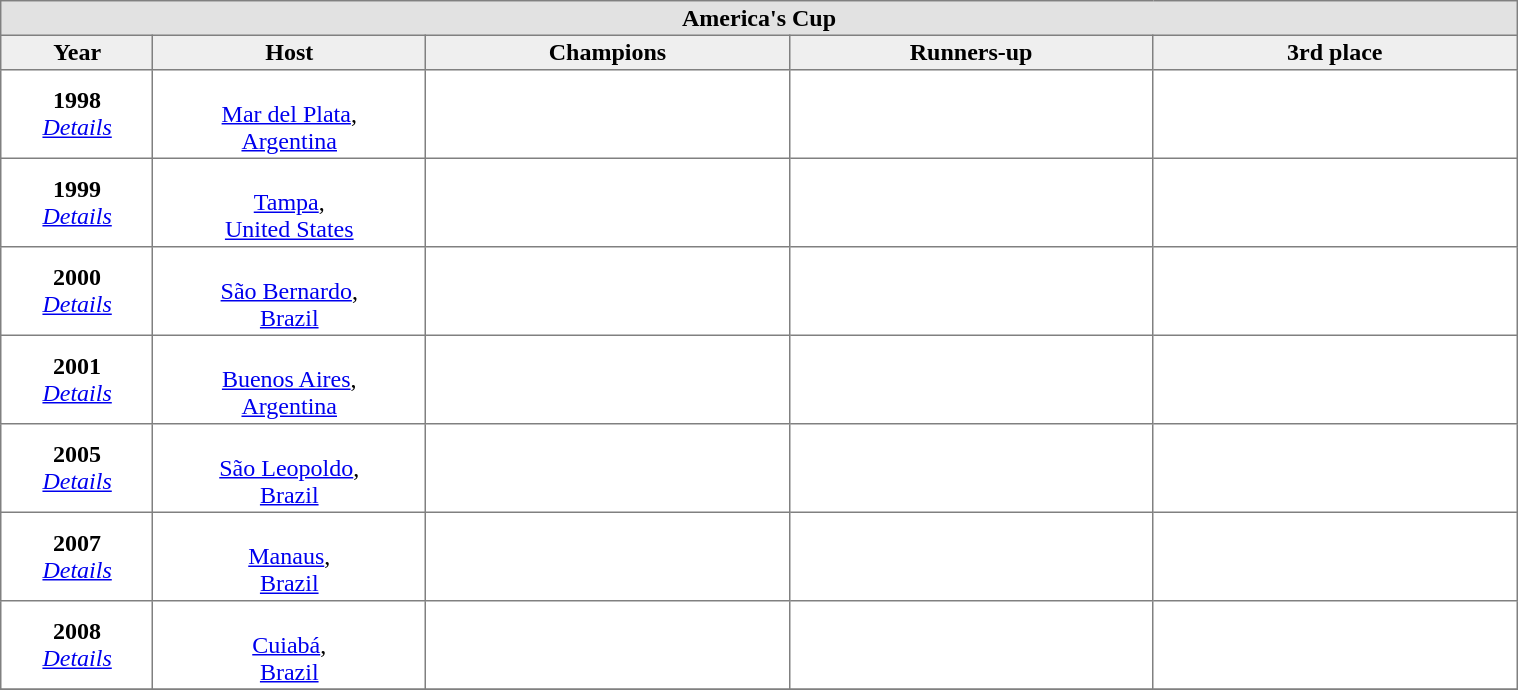<table class="toccolours" border="1" cellpadding="2" style="border-collapse: collapse; text-align: center; width: 80%; margin: 0 auto;">
<tr style= "background: #e2e2e2;">
<th colspan=6 width=100%>America's Cup</th>
</tr>
<tr style="background: #efefef;">
<th width=10%>Year</th>
<th width=18%>Host</th>
<th width=24%>Champions</th>
<th width=24%>Runners-up</th>
<th width=24%>3rd place</th>
</tr>
<tr align=center>
<td><strong>1998</strong><br><em><a href='#'>Details</a></em></td>
<td><br><a href='#'>Mar del Plata</a>,<br> <a href='#'>Argentina</a></td>
<td><strong></strong></td>
<td></td>
<td></td>
</tr>
<tr align=center valign=center>
<td><strong>1999</strong><br><em><a href='#'>Details</a></em></td>
<td><br><a href='#'>Tampa</a>,<br> <a href='#'>United States</a></td>
<td><strong></strong></td>
<td></td>
<td></td>
</tr>
<tr align=center>
<td><strong>2000</strong><br><em><a href='#'>Details</a></em></td>
<td><br><a href='#'>São Bernardo</a>,<br> <a href='#'>Brazil</a></td>
<td><strong></strong></td>
<td></td>
<td></td>
</tr>
<tr align=center>
<td><strong>2001</strong><br><em><a href='#'>Details</a></em></td>
<td><br><a href='#'>Buenos Aires</a>,<br> <a href='#'>Argentina</a></td>
<td><strong></strong></td>
<td></td>
<td></td>
</tr>
<tr align=center>
<td><strong>2005</strong><br><em><a href='#'>Details</a></em></td>
<td><br><a href='#'>São Leopoldo</a>,<br> <a href='#'>Brazil</a></td>
<td><strong></strong></td>
<td></td>
<td></td>
</tr>
<tr align=center>
<td><strong>2007</strong><br><em><a href='#'>Details</a></em></td>
<td><br><a href='#'>Manaus</a>,<br> <a href='#'>Brazil</a></td>
<td><strong></strong></td>
<td></td>
<td></td>
</tr>
<tr align=center>
<td><strong>2008</strong><br><em><a href='#'>Details</a></em></td>
<td><br><a href='#'>Cuiabá</a>,<br> <a href='#'>Brazil</a></td>
<td><strong></strong></td>
<td></td>
<td></td>
</tr>
<tr align=center>
</tr>
</table>
